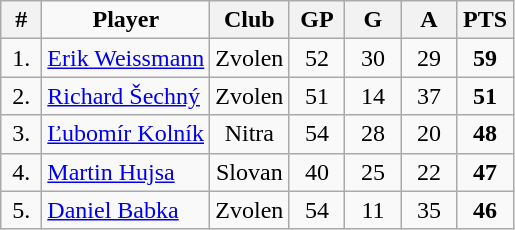<table class="wikitable" style="text-align: center;">
<tr>
<th width="20"><strong>#</strong></th>
<td><strong>Player</strong></td>
<th width="30"><strong>Club</strong></th>
<th width="30"><strong>GP</strong></th>
<th width="30"><strong>G</strong></th>
<th width="30"><strong>A</strong></th>
<th width="30"><strong>PTS</strong></th>
</tr>
<tr>
<td>1.</td>
<td align="left"> <a href='#'>Erik Weissmann</a></td>
<td>Zvolen</td>
<td>52</td>
<td>30</td>
<td>29</td>
<td><strong>59</strong></td>
</tr>
<tr>
<td>2.</td>
<td align="left"> <a href='#'>Richard Šechný</a></td>
<td>Zvolen</td>
<td>51</td>
<td>14</td>
<td>37</td>
<td><strong>51</strong></td>
</tr>
<tr>
<td>3.</td>
<td align="left"> <a href='#'>Ľubomír Kolník</a></td>
<td>Nitra</td>
<td>54</td>
<td>28</td>
<td>20</td>
<td><strong>48</strong></td>
</tr>
<tr>
<td>4.</td>
<td align="left"> <a href='#'>Martin Hujsa</a></td>
<td>Slovan</td>
<td>40</td>
<td>25</td>
<td>22</td>
<td><strong>47</strong></td>
</tr>
<tr>
<td>5.</td>
<td align="left"> <a href='#'>Daniel Babka</a></td>
<td>Zvolen</td>
<td>54</td>
<td>11</td>
<td>35</td>
<td><strong>46</strong></td>
</tr>
</table>
